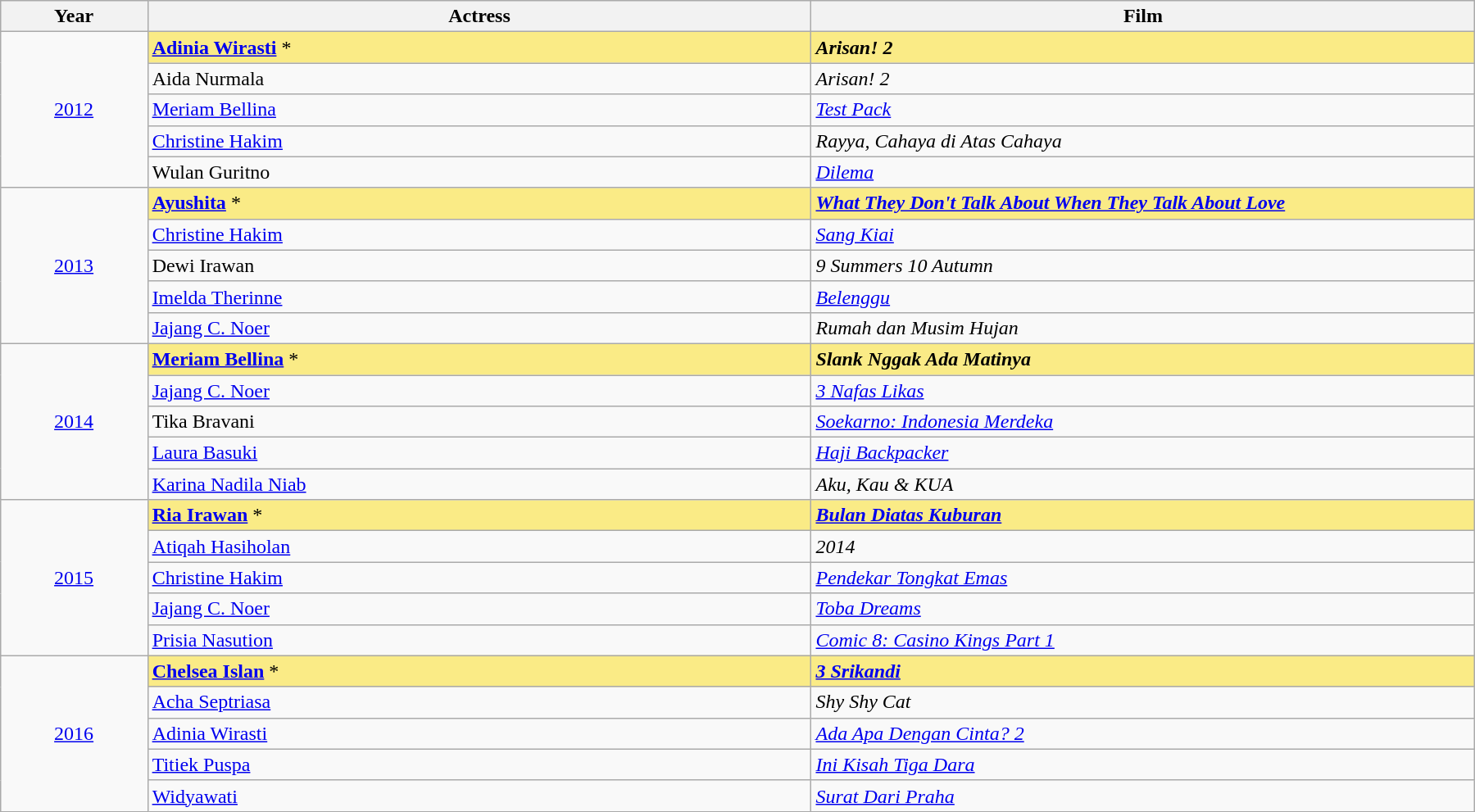<table class="wikitable" style="width:95%; margin:auto;">
<tr>
<th style="width:10%;">Year</th>
<th style="width:45%;">Actress</th>
<th style="width:45%;">Film</th>
</tr>
<tr>
<td rowspan="5" style="text-align:center;"><a href='#'>2012</a></td>
<td style="background:#FAEB86; text-align:left;"><strong><a href='#'>Adinia Wirasti</a></strong> *</td>
<td style="background:#FAEB86;"><strong><em>Arisan! 2</em></strong></td>
</tr>
<tr>
<td style="text-align:left;">Aida Nurmala</td>
<td><em>Arisan! 2</em></td>
</tr>
<tr>
<td style="text-align:left;"><a href='#'>Meriam Bellina</a></td>
<td><em><a href='#'>Test Pack</a></em></td>
</tr>
<tr>
<td style="text-align:left;"><a href='#'>Christine Hakim</a></td>
<td><em>Rayya, Cahaya di Atas Cahaya</em></td>
</tr>
<tr>
<td style="text-align:left;">Wulan Guritno</td>
<td><em><a href='#'>Dilema</a></em></td>
</tr>
<tr>
<td rowspan="5" style="text-align:center;"><a href='#'>2013</a></td>
<td style="background:#FAEB86; text-align:left;"><strong><a href='#'>Ayushita</a></strong> *</td>
<td style="background:#FAEB86;"><strong><em><a href='#'>What They Don't Talk About When They Talk About Love</a></em></strong></td>
</tr>
<tr>
<td style="text-align:left;"><a href='#'>Christine Hakim</a></td>
<td><em><a href='#'>Sang Kiai</a></em></td>
</tr>
<tr>
<td style="text-align:left;">Dewi Irawan</td>
<td><em>9 Summers 10 Autumn</em></td>
</tr>
<tr>
<td style="text-align:left;"><a href='#'>Imelda Therinne</a></td>
<td><em><a href='#'>Belenggu</a></em></td>
</tr>
<tr>
<td style="text-align:left;"><a href='#'>Jajang C. Noer</a></td>
<td><em>Rumah dan Musim Hujan</em></td>
</tr>
<tr>
<td rowspan="5" style="text-align:center;"><a href='#'>2014</a></td>
<td style="background:#FAEB86; text-align:left;"><strong><a href='#'>Meriam Bellina</a></strong> *</td>
<td style="background:#FAEB86;"><strong><em>Slank Nggak Ada Matinya</em></strong></td>
</tr>
<tr>
<td style="text-align:left;"><a href='#'>Jajang C. Noer</a></td>
<td><em><a href='#'>3 Nafas Likas</a></em></td>
</tr>
<tr>
<td style="text-align:left;">Tika Bravani</td>
<td><em><a href='#'>Soekarno: Indonesia Merdeka</a></em></td>
</tr>
<tr>
<td style="text-align:left;"><a href='#'>Laura Basuki</a></td>
<td><em><a href='#'>Haji Backpacker</a></em></td>
</tr>
<tr>
<td style="text-align:left;"><a href='#'>Karina Nadila Niab</a></td>
<td><em>Aku, Kau & KUA</em></td>
</tr>
<tr>
<td rowspan="5" style="text-align:center;"><a href='#'>2015</a></td>
<td style="background:#FAEB86; text-align:left;"><strong><a href='#'>Ria Irawan</a></strong> *</td>
<td style="background:#FAEB86;"><strong><em><a href='#'>Bulan Diatas Kuburan</a></em></strong></td>
</tr>
<tr>
<td style="text-align:left;"><a href='#'>Atiqah Hasiholan</a></td>
<td><em>2014</em></td>
</tr>
<tr>
<td style="text-align:left;"><a href='#'>Christine Hakim</a></td>
<td><em><a href='#'>Pendekar Tongkat Emas</a></em></td>
</tr>
<tr>
<td style="text-align:left;"><a href='#'>Jajang C. Noer</a></td>
<td><em><a href='#'>Toba Dreams</a></em></td>
</tr>
<tr>
<td style="text-align:left;"><a href='#'>Prisia Nasution</a></td>
<td><em><a href='#'>Comic 8: Casino Kings Part 1</a></em></td>
</tr>
<tr>
<td rowspan="5" style="text-align:center;"><a href='#'>2016</a></td>
<td style="background:#FAEB86; text-align:left;"><strong><a href='#'>Chelsea Islan</a></strong> *</td>
<td style="background:#FAEB86;"><strong><em><a href='#'>3 Srikandi</a></em></strong></td>
</tr>
<tr>
<td style="text-align:left;"><a href='#'>Acha Septriasa</a></td>
<td><em>Shy Shy Cat</em></td>
</tr>
<tr>
<td style="text-align:left;"><a href='#'>Adinia Wirasti</a></td>
<td><em><a href='#'>Ada Apa Dengan Cinta? 2</a></em></td>
</tr>
<tr>
<td style="text-align:left;"><a href='#'>Titiek Puspa</a></td>
<td><em><a href='#'>Ini Kisah Tiga Dara</a></em></td>
</tr>
<tr>
<td style="text-align:left;"><a href='#'>Widyawati</a></td>
<td><em><a href='#'>Surat Dari Praha</a></em></td>
</tr>
</table>
